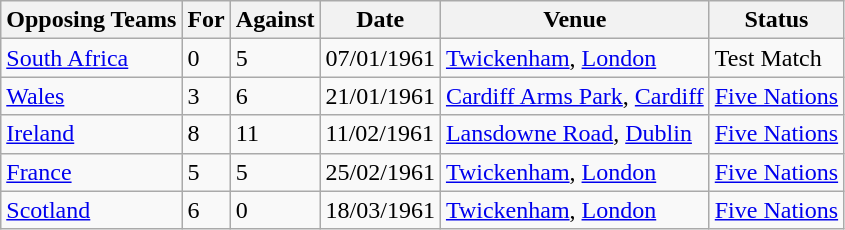<table class="wikitable">
<tr>
<th>Opposing Teams</th>
<th>For</th>
<th>Against</th>
<th>Date</th>
<th>Venue</th>
<th>Status</th>
</tr>
<tr>
<td><a href='#'>South Africa</a></td>
<td>0</td>
<td>5</td>
<td>07/01/1961</td>
<td><a href='#'>Twickenham</a>, <a href='#'>London</a></td>
<td>Test Match</td>
</tr>
<tr>
<td><a href='#'>Wales</a></td>
<td>3</td>
<td>6</td>
<td>21/01/1961</td>
<td><a href='#'>Cardiff Arms Park</a>, <a href='#'>Cardiff</a></td>
<td><a href='#'>Five Nations</a></td>
</tr>
<tr>
<td><a href='#'>Ireland</a></td>
<td>8</td>
<td>11</td>
<td>11/02/1961</td>
<td><a href='#'>Lansdowne Road</a>, <a href='#'>Dublin</a></td>
<td><a href='#'>Five Nations</a></td>
</tr>
<tr>
<td><a href='#'>France</a></td>
<td>5</td>
<td>5</td>
<td>25/02/1961</td>
<td><a href='#'>Twickenham</a>, <a href='#'>London</a></td>
<td><a href='#'>Five Nations</a></td>
</tr>
<tr>
<td><a href='#'>Scotland</a></td>
<td>6</td>
<td>0</td>
<td>18/03/1961</td>
<td><a href='#'>Twickenham</a>, <a href='#'>London</a></td>
<td><a href='#'>Five Nations</a></td>
</tr>
</table>
